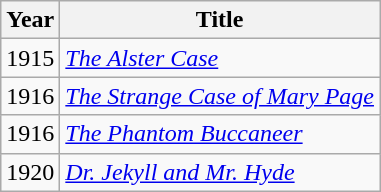<table class="wikitable">
<tr>
<th>Year</th>
<th>Title</th>
</tr>
<tr>
<td>1915</td>
<td><em><a href='#'>The Alster Case</a></em></td>
</tr>
<tr>
<td>1916</td>
<td><em><a href='#'>The Strange Case of Mary Page</a></em></td>
</tr>
<tr>
<td>1916</td>
<td><em><a href='#'>The Phantom Buccaneer</a></em></td>
</tr>
<tr>
<td>1920</td>
<td><em><a href='#'>Dr. Jekyll and Mr. Hyde</a></em></td>
</tr>
</table>
